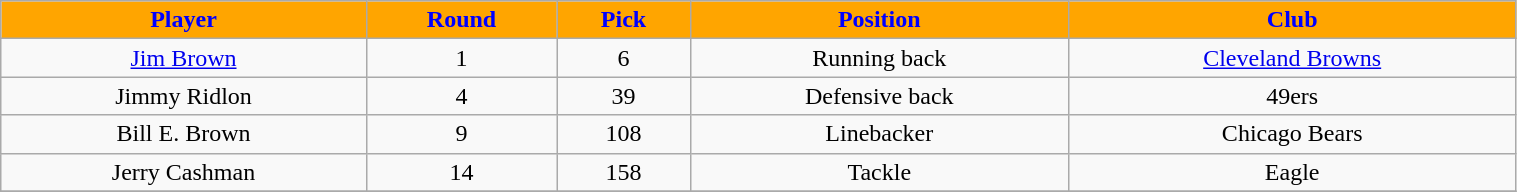<table class="wikitable" width="80%">
<tr align="center"  style="background:orange;color:blue;">
<td><strong>Player</strong></td>
<td><strong>Round</strong></td>
<td><strong>Pick</strong></td>
<td><strong>Position</strong></td>
<td><strong>Club</strong></td>
</tr>
<tr align="center" bgcolor="">
<td><a href='#'>Jim Brown</a></td>
<td>1</td>
<td>6</td>
<td>Running back</td>
<td><a href='#'>Cleveland Browns</a></td>
</tr>
<tr align="center" bgcolor="">
<td>Jimmy Ridlon</td>
<td>4</td>
<td>39</td>
<td>Defensive back</td>
<td>49ers</td>
</tr>
<tr align="center" bgcolor="">
<td>Bill E. Brown</td>
<td>9</td>
<td>108</td>
<td>Linebacker</td>
<td>Chicago Bears</td>
</tr>
<tr align="center" bgcolor="">
<td>Jerry Cashman</td>
<td>14</td>
<td>158</td>
<td>Tackle</td>
<td>Eagle</td>
</tr>
<tr align="center" bgcolor="">
</tr>
</table>
